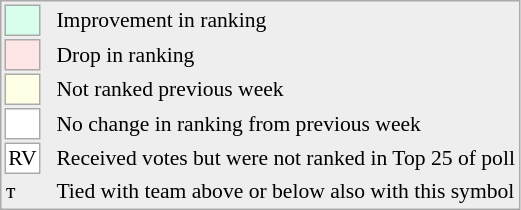<table style="font-size:90%; border:1px solid #aaa; white-space:nowrap; background:#eee;">
<tr>
<td style="background:#d8ffeb; width:20px; border:1px solid #aaa;"> </td>
<td rowspan=6> </td>
<td>Improvement in ranking</td>
</tr>
<tr>
<td style="background:#ffe6e6; width:20px; border:1px solid #aaa;"> </td>
<td>Drop in ranking</td>
</tr>
<tr>
<td style="background:#ffffe6; width:20px; border:1px solid #aaa;"> </td>
<td>Not ranked previous week</td>
</tr>
<tr>
<td style="background:#fff; width:20px; border:1px solid #aaa;"> </td>
<td>No change in ranking from previous week</td>
</tr>
<tr>
<td style="text-align:center; width:20px; border:1px solid #aaa; background:white;">RV</td>
<td>Received votes but were not ranked in Top 25 of poll</td>
</tr>
<tr>
<td>т</td>
<td>Tied with team above or below also with this symbol</td>
</tr>
</table>
